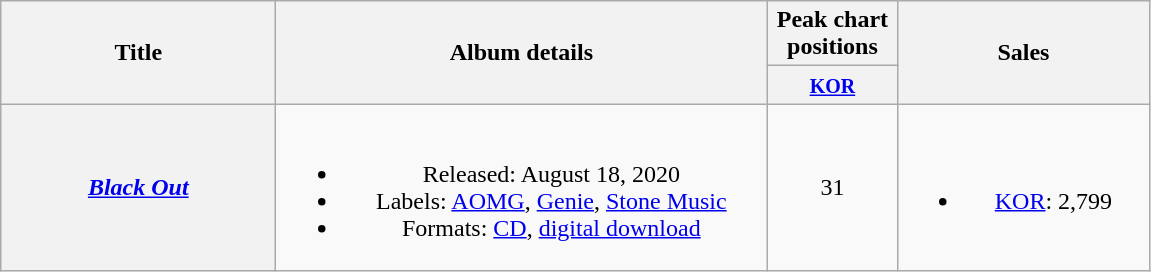<table class="wikitable plainrowheaders" style="text-align:center;">
<tr>
<th scope="col" rowspan="2" style="width:11em;">Title</th>
<th scope="col" rowspan="2" style="width:20em;">Album details</th>
<th scope="col" colspan="1" style="width:5em;">Peak chart positions</th>
<th scope="col" rowspan="2" style="width:10em;">Sales</th>
</tr>
<tr>
<th><small><a href='#'>KOR</a></small><br></th>
</tr>
<tr>
<th scope="row"><em><a href='#'>Black Out</a></em></th>
<td><br><ul><li>Released: August 18, 2020</li><li>Labels: <a href='#'>AOMG</a>, <a href='#'>Genie</a>, <a href='#'>Stone Music</a></li><li>Formats: <a href='#'>CD</a>, <a href='#'>digital download</a></li></ul></td>
<td>31</td>
<td><br><ul><li><a href='#'>KOR</a>: 2,799</li></ul></td>
</tr>
</table>
